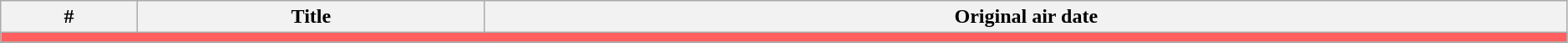<table class="wikitable" width="99%">
<tr>
<th>#</th>
<th>Title</th>
<th>Original air date</th>
</tr>
<tr>
<td colspan="5" bgcolor="#FF5F5F"></td>
</tr>
<tr>
</tr>
</table>
